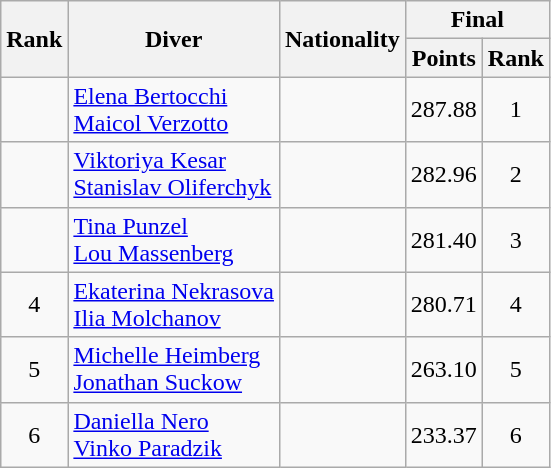<table class="wikitable" style="text-align:center">
<tr>
<th rowspan=2>Rank</th>
<th rowspan=2>Diver</th>
<th rowspan=2>Nationality</th>
<th colspan="2">Final</th>
</tr>
<tr>
<th>Points</th>
<th>Rank</th>
</tr>
<tr>
<td></td>
<td align=left><a href='#'>Elena Bertocchi</a> <br> <a href='#'>Maicol Verzotto</a></td>
<td align=left></td>
<td>287.88</td>
<td>1</td>
</tr>
<tr>
<td></td>
<td align=left><a href='#'>Viktoriya Kesar</a> <br> <a href='#'>Stanislav Oliferchyk</a></td>
<td align=left></td>
<td>282.96</td>
<td>2</td>
</tr>
<tr>
<td></td>
<td align=left><a href='#'>Tina Punzel</a> <br> <a href='#'>Lou Massenberg</a></td>
<td align=left></td>
<td>281.40</td>
<td>3</td>
</tr>
<tr>
<td>4</td>
<td align=left><a href='#'>Ekaterina Nekrasova</a> <br> <a href='#'>Ilia Molchanov</a></td>
<td align=left></td>
<td>280.71</td>
<td>4</td>
</tr>
<tr>
<td>5</td>
<td align=left><a href='#'>Michelle Heimberg</a> <br> <a href='#'>Jonathan Suckow</a></td>
<td align=left></td>
<td>263.10</td>
<td>5</td>
</tr>
<tr>
<td>6</td>
<td align=left><a href='#'>Daniella Nero</a> <br> <a href='#'>Vinko Paradzik</a></td>
<td align=left></td>
<td>233.37</td>
<td>6</td>
</tr>
</table>
